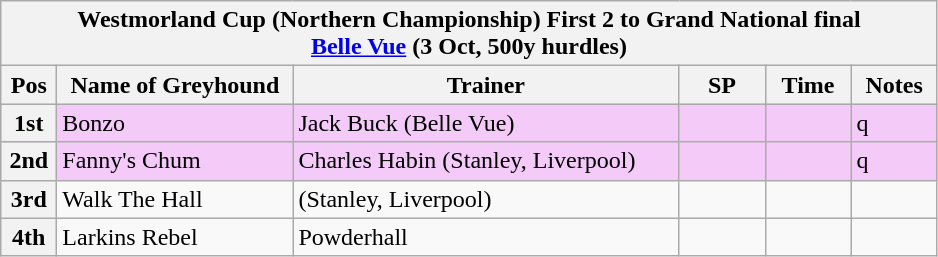<table class="wikitable">
<tr>
<th colspan="6">Westmorland Cup (Northern Championship) First 2 to Grand National final<br> <a href='#'>Belle Vue</a> (3 Oct, 500y hurdles)</th>
</tr>
<tr>
<th width=30>Pos</th>
<th width=150>Name of Greyhound</th>
<th width=250>Trainer</th>
<th width=50>SP</th>
<th width=50>Time</th>
<th width=50>Notes</th>
</tr>
<tr style="background: #f4caf9;">
<th>1st</th>
<td>Bonzo</td>
<td>Jack Buck (Belle Vue)</td>
<td></td>
<td></td>
<td>q</td>
</tr>
<tr style="background: #f4caf9;">
<th>2nd</th>
<td>Fanny's Chum</td>
<td>Charles Habin (Stanley, Liverpool)</td>
<td></td>
<td></td>
<td>q</td>
</tr>
<tr>
<th>3rd</th>
<td>Walk The Hall</td>
<td>(Stanley, Liverpool)</td>
<td></td>
<td></td>
<td></td>
</tr>
<tr>
<th>4th</th>
<td>Larkins Rebel</td>
<td>Powderhall</td>
<td></td>
<td></td>
<td></td>
</tr>
</table>
